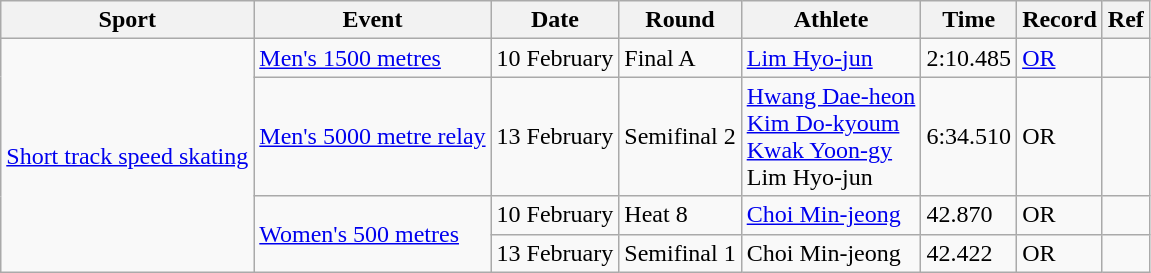<table class="wikitable">
<tr>
<th>Sport</th>
<th>Event</th>
<th>Date</th>
<th>Round</th>
<th>Athlete</th>
<th>Time</th>
<th>Record</th>
<th>Ref</th>
</tr>
<tr>
<td rowspan=4><a href='#'>Short track speed skating</a></td>
<td><a href='#'>Men's 1500 metres</a></td>
<td>10 February</td>
<td>Final A</td>
<td><a href='#'>Lim Hyo-jun</a></td>
<td>2:10.485</td>
<td><a href='#'>OR</a></td>
<td align=center></td>
</tr>
<tr>
<td><a href='#'>Men's 5000 metre relay</a></td>
<td>13 February</td>
<td>Semifinal 2</td>
<td><a href='#'>Hwang Dae-heon</a><br><a href='#'>Kim Do-kyoum</a><br><a href='#'>Kwak Yoon-gy</a><br>Lim Hyo-jun</td>
<td>6:34.510</td>
<td>OR</td>
<td align=center></td>
</tr>
<tr>
<td rowspan=2><a href='#'>Women's 500 metres</a></td>
<td>10 February</td>
<td>Heat 8</td>
<td><a href='#'>Choi Min-jeong</a></td>
<td>42.870</td>
<td>OR</td>
<td align=center></td>
</tr>
<tr>
<td>13 February</td>
<td>Semifinal 1</td>
<td>Choi Min-jeong</td>
<td>42.422</td>
<td>OR</td>
<td align=center></td>
</tr>
</table>
